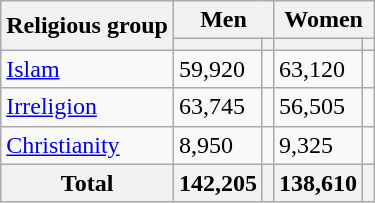<table class="wikitable sortable">
<tr>
<th rowspan="2">Religious group</th>
<th colspan="2">Men</th>
<th colspan="2">Women</th>
</tr>
<tr>
<th><a href='#'></a></th>
<th></th>
<th><a href='#'></a></th>
<th></th>
</tr>
<tr>
<td><a href='#'>Islam</a></td>
<td>59,920</td>
<td></td>
<td>63,120</td>
<td></td>
</tr>
<tr>
<td><a href='#'>Irreligion</a></td>
<td>63,745</td>
<td></td>
<td>56,505</td>
<td></td>
</tr>
<tr>
<td><a href='#'>Christianity</a></td>
<td>8,950</td>
<td></td>
<td>9,325</td>
<td></td>
</tr>
<tr>
<th>Total</th>
<th>142,205</th>
<th></th>
<th>138,610</th>
<th></th>
</tr>
</table>
